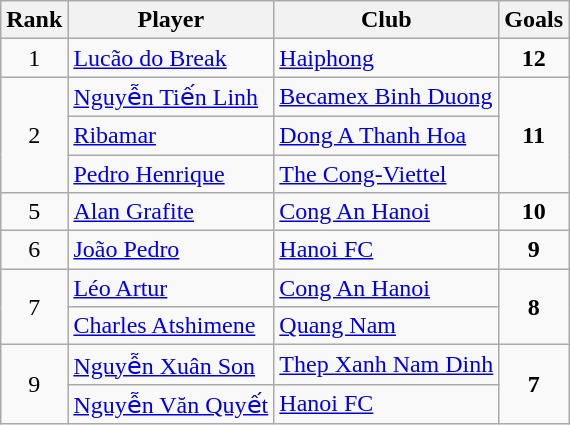<table class="wikitable" style="text-align:center">
<tr>
<th>Rank</th>
<th>Player</th>
<th>Club</th>
<th>Goals</th>
</tr>
<tr>
<td>1</td>
<td align=left> <a href='#'>Lucão do Break</a></td>
<td align=left><a href='#'>Haiphong</a></td>
<td><strong>12</strong></td>
</tr>
<tr>
<td rowspan="3">2</td>
<td align=left> <a href='#'>Nguyễn Tiến Linh</a></td>
<td align=left><a href='#'>Becamex Binh Duong</a></td>
<td rowspan="3"><strong>11</strong></td>
</tr>
<tr>
<td align=left> <a href='#'>Ribamar</a></td>
<td align=left><a href='#'>Dong A Thanh Hoa</a></td>
</tr>
<tr>
<td align=left> <a href='#'>Pedro Henrique</a></td>
<td align=left><a href='#'>The Cong-Viettel</a></td>
</tr>
<tr>
<td>5</td>
<td align=left> <a href='#'>Alan Grafite</a></td>
<td align=left><a href='#'>Cong An Hanoi</a></td>
<td><strong>10</strong></td>
</tr>
<tr>
<td>6</td>
<td align=left> <a href='#'>João Pedro</a></td>
<td align=left><a href='#'>Hanoi FC</a></td>
<td><strong>9</strong></td>
</tr>
<tr>
<td rowspan="2">7</td>
<td align=left> <a href='#'>Léo Artur</a></td>
<td align=left><a href='#'>Cong An Hanoi</a></td>
<td rowspan="2"><strong>8</strong></td>
</tr>
<tr>
<td align=left> <a href='#'>Charles Atshimene</a></td>
<td align=left><a href='#'>Quang Nam</a></td>
</tr>
<tr>
<td rowspan="2">9</td>
<td align=left> <a href='#'>Nguyễn Xuân Son</a></td>
<td align=left><a href='#'>Thep Xanh Nam Dinh</a></td>
<td rowspan="2"><strong>7</strong></td>
</tr>
<tr>
<td align=left> <a href='#'>Nguyễn Văn Quyết</a></td>
<td align=left><a href='#'>Hanoi FC</a></td>
</tr>
</table>
